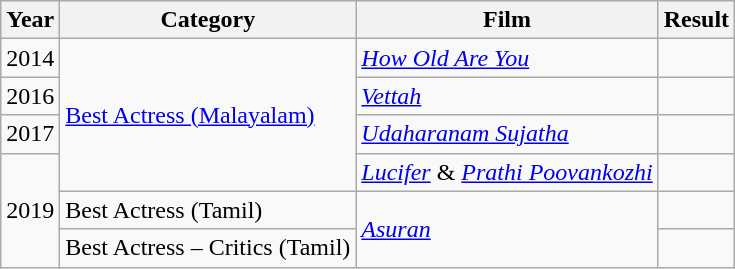<table class="wikitable">
<tr>
<th>Year</th>
<th>Category</th>
<th>Film</th>
<th>Result</th>
</tr>
<tr>
<td>2014</td>
<td rowspan="4"><a href='#'>Best Actress (Malayalam)</a></td>
<td><em><a href='#'>How Old Are You</a></em></td>
<td></td>
</tr>
<tr>
<td>2016</td>
<td><em><a href='#'>Vettah</a></em></td>
<td></td>
</tr>
<tr>
<td>2017</td>
<td><em><a href='#'>Udaharanam Sujatha</a></em></td>
<td></td>
</tr>
<tr>
<td rowspan="3">2019</td>
<td><em><a href='#'>Lucifer</a></em> & <em><a href='#'>Prathi Poovankozhi</a></em></td>
<td></td>
</tr>
<tr>
<td>Best Actress (Tamil)</td>
<td rowspan="2"><em><a href='#'>Asuran</a></em></td>
<td></td>
</tr>
<tr>
<td>Best Actress – Critics (Tamil)</td>
<td></td>
</tr>
</table>
